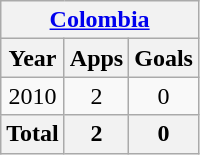<table class="wikitable" style="text-align:center">
<tr>
<th colspan=3><a href='#'>Colombia</a></th>
</tr>
<tr>
<th>Year</th>
<th>Apps</th>
<th>Goals</th>
</tr>
<tr>
<td>2010</td>
<td>2</td>
<td>0</td>
</tr>
<tr>
<th>Total</th>
<th>2</th>
<th>0</th>
</tr>
</table>
